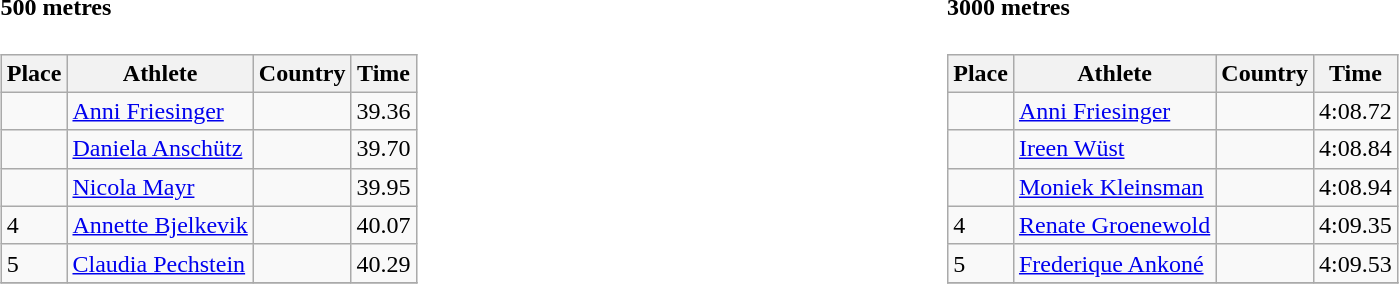<table width=100%>
<tr>
<td width=50% align=left valign=top><br><h4>500 metres</h4><table class="wikitable" border="1">
<tr>
<th>Place</th>
<th>Athlete</th>
<th>Country</th>
<th>Time</th>
</tr>
<tr>
<td></td>
<td><a href='#'>Anni Friesinger</a></td>
<td></td>
<td>39.36</td>
</tr>
<tr>
<td></td>
<td><a href='#'>Daniela Anschütz</a></td>
<td></td>
<td>39.70</td>
</tr>
<tr>
<td></td>
<td><a href='#'>Nicola Mayr</a></td>
<td></td>
<td>39.95</td>
</tr>
<tr>
<td>4</td>
<td><a href='#'>Annette Bjelkevik</a></td>
<td></td>
<td>40.07</td>
</tr>
<tr>
<td>5</td>
<td><a href='#'>Claudia Pechstein</a></td>
<td></td>
<td>40.29</td>
</tr>
<tr>
</tr>
</table>
</td>
<td width=50% align=left valign=top><br><h4>3000 metres</h4><table class="wikitable" border="1">
<tr>
<th>Place</th>
<th>Athlete</th>
<th>Country</th>
<th>Time</th>
</tr>
<tr>
<td></td>
<td><a href='#'>Anni Friesinger</a></td>
<td></td>
<td>4:08.72</td>
</tr>
<tr>
<td></td>
<td><a href='#'>Ireen Wüst</a></td>
<td></td>
<td>4:08.84</td>
</tr>
<tr>
<td></td>
<td><a href='#'>Moniek Kleinsman</a></td>
<td></td>
<td>4:08.94</td>
</tr>
<tr>
<td>4</td>
<td><a href='#'>Renate Groenewold</a></td>
<td></td>
<td>4:09.35</td>
</tr>
<tr>
<td>5</td>
<td><a href='#'>Frederique Ankoné</a></td>
<td></td>
<td>4:09.53</td>
</tr>
<tr>
</tr>
</table>
</td>
</tr>
</table>
